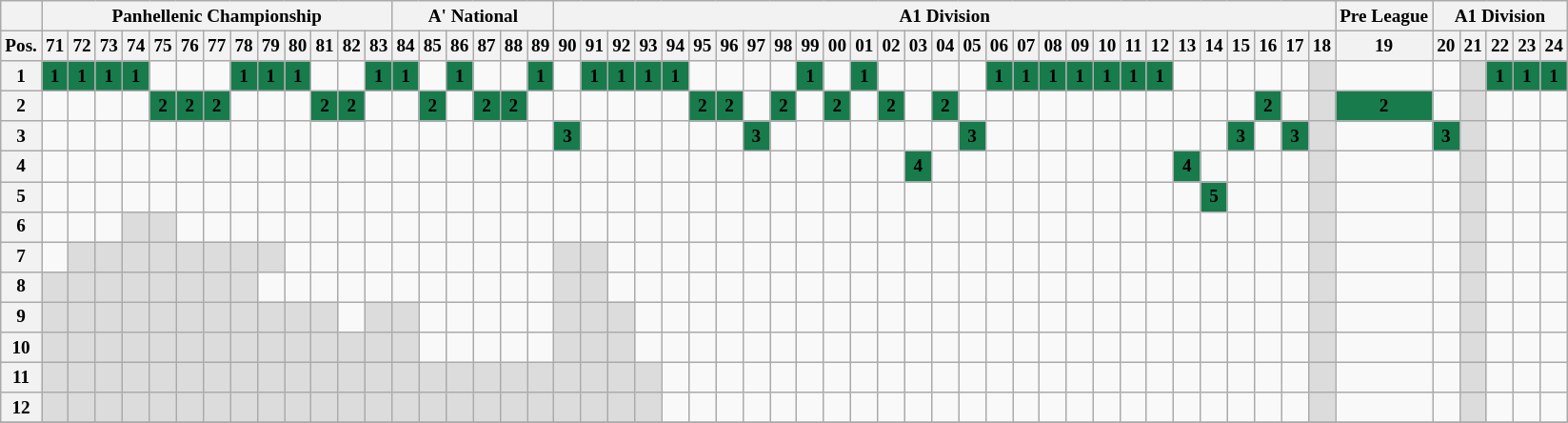<table class="wikitable" style="text-align: center; font-size:80%">
<tr>
<th></th>
<th colspan=13><strong>Panhellenic Championship</strong></th>
<th colspan=6><strong>A' National</strong></th>
<th colspan=29><strong>A1 Division</strong></th>
<th colspan=1><strong>Pre League</strong></th>
<th colspan=5><strong>A1 Division</strong></th>
</tr>
<tr>
<th>Pos.</th>
<th><strong>71</strong></th>
<th><strong>72</strong></th>
<th><strong>73</strong></th>
<th><strong>74</strong></th>
<th><strong>75</strong></th>
<th><strong>76</strong></th>
<th><strong>77</strong></th>
<th><strong>78</strong></th>
<th><strong>79</strong></th>
<th><strong>80</strong></th>
<th><strong>81</strong></th>
<th><strong>82</strong></th>
<th><strong>83</strong></th>
<th><strong>84</strong></th>
<th><strong>85</strong></th>
<th><strong>86</strong></th>
<th><strong>87</strong></th>
<th><strong>88</strong></th>
<th><strong>89</strong></th>
<th><strong>90</strong></th>
<th><strong>91</strong></th>
<th><strong>92</strong></th>
<th><strong>93</strong></th>
<th><strong>94</strong></th>
<th><strong>95</strong></th>
<th><strong>96</strong></th>
<th><strong>97</strong></th>
<th><strong>98</strong></th>
<th><strong>99</strong></th>
<th><strong>00</strong></th>
<th><strong>01</strong></th>
<th><strong>02</strong></th>
<th><strong>03</strong></th>
<th><strong>04</strong></th>
<th><strong>05</strong></th>
<th><strong>06</strong></th>
<th><strong>07</strong></th>
<th><strong>08</strong></th>
<th><strong>09</strong></th>
<th><strong>10</strong></th>
<th><strong>11</strong></th>
<th><strong>12</strong></th>
<th><strong>13</strong></th>
<th><strong>14</strong></th>
<th><strong>15</strong></th>
<th><strong>16</strong></th>
<th><strong>17</strong></th>
<th><strong>18</strong></th>
<th><strong>19</strong></th>
<th><strong>20</strong></th>
<th><strong>21</strong></th>
<th><strong>22</strong></th>
<th><strong>23</strong></th>
<th><strong>24</strong></th>
</tr>
<tr>
<th>1</th>
<td style="background-color:#187B4C"><span><strong>1</strong></span></td>
<td style="background-color:#187B4C"><span><strong>1</strong></span></td>
<td style="background-color:#187B4C"><span><strong>1</strong></span></td>
<td style="background-color:#187B4C"><span><strong>1</strong></span></td>
<td></td>
<td></td>
<td></td>
<td style="background-color:#187B4C"><span><strong>1</strong></span></td>
<td style="background-color:#187B4C"><span><strong>1</strong></span></td>
<td style="background-color:#187B4C"><span><strong>1</strong></span></td>
<td></td>
<td></td>
<td style="background-color:#187B4C"><span><strong>1</strong></span></td>
<td style="background-color:#187B4C"><span><strong>1</strong></span></td>
<td></td>
<td style="background-color:#187B4C"><span><strong>1</strong></span></td>
<td></td>
<td></td>
<td style="background-color:#187B4C"><span><strong>1</strong></span></td>
<td></td>
<td style="background-color:#187B4C"><span><strong>1</strong></span></td>
<td style="background-color:#187B4C"><span><strong>1</strong></span></td>
<td style="background-color:#187B4C"><span><strong>1</strong></span></td>
<td style="background-color:#187B4C"><span><strong>1</strong></span></td>
<td></td>
<td></td>
<td></td>
<td></td>
<td style="background-color:#187B4C"><span><strong>1</strong></span></td>
<td></td>
<td style="background-color:#187B4C"><span><strong>1</strong></span></td>
<td></td>
<td></td>
<td></td>
<td></td>
<td style="background-color:#187B4C"><span><strong>1</strong></span></td>
<td style="background-color:#187B4C"><span><strong>1</strong></span></td>
<td style="background-color:#187B4C"><span><strong>1</strong></span></td>
<td style="background-color:#187B4C"><span><strong>1</strong></span></td>
<td style="background-color:#187B4C"><span><strong>1</strong></span></td>
<td style="background-color:#187B4C"><span><strong>1</strong></span></td>
<td style="background-color:#187B4C"><span><strong>1</strong></span></td>
<td></td>
<td></td>
<td></td>
<td></td>
<td></td>
<td style="background:#dcdcdc"></td>
<td></td>
<td></td>
<td style="background:#dcdcdc"></td>
<td style="background-color:#187B4C"><span><strong>1</strong></span></td>
<td style="background-color:#187B4C"><span><strong>1</strong></span></td>
<td style="background-color:#187B4C"><span><strong>1</strong></span></td>
</tr>
<tr>
<th>2</th>
<td></td>
<td></td>
<td></td>
<td></td>
<td style="background-color:#187B4C"><span><strong>2</strong></span></td>
<td style="background-color:#187B4C"><span><strong>2</strong></span></td>
<td style="background-color:#187B4C"><span><strong>2</strong></span></td>
<td></td>
<td></td>
<td></td>
<td style="background-color:#187B4C"><span><strong>2</strong></span></td>
<td style="background-color:#187B4C"><span><strong>2</strong></span></td>
<td></td>
<td></td>
<td style="background-color:#187B4C"><span><strong>2</strong></span></td>
<td></td>
<td style="background-color:#187B4C"><span><strong>2</strong></span></td>
<td style="background-color:#187B4C"><span><strong>2</strong></span></td>
<td></td>
<td></td>
<td></td>
<td></td>
<td></td>
<td></td>
<td style="background-color:#187B4C"><span><strong>2</strong></span></td>
<td style="background-color:#187B4C"><span><strong>2</strong></span></td>
<td></td>
<td style="background-color:#187B4C"><span><strong>2</strong></span></td>
<td></td>
<td style="background-color:#187B4C"><span><strong>2</strong></span></td>
<td></td>
<td style="background-color:#187B4C"><span><strong>2</strong></span></td>
<td></td>
<td style="background-color:#187B4C"><span><strong>2</strong></span></td>
<td></td>
<td></td>
<td></td>
<td></td>
<td></td>
<td></td>
<td></td>
<td></td>
<td></td>
<td></td>
<td></td>
<td style="background-color:#187B4C"><span><strong>2</strong></span></td>
<td></td>
<td style="background:#dcdcdc"></td>
<td style="background-color:#187B4C"><span><strong>2</strong></span></td>
<td></td>
<td style="background:#dcdcdc"></td>
<td></td>
<td></td>
<td></td>
</tr>
<tr>
<th>3</th>
<td></td>
<td></td>
<td></td>
<td></td>
<td></td>
<td></td>
<td></td>
<td></td>
<td></td>
<td></td>
<td></td>
<td></td>
<td></td>
<td></td>
<td></td>
<td></td>
<td></td>
<td></td>
<td></td>
<td style="background-color:#187B4C"><span><strong>3</strong></span></td>
<td></td>
<td></td>
<td></td>
<td></td>
<td></td>
<td></td>
<td style="background-color:#187B4C"><span><strong>3</strong></span></td>
<td></td>
<td></td>
<td></td>
<td></td>
<td></td>
<td></td>
<td></td>
<td style="background-color:#187B4C"><span><strong>3</strong></span></td>
<td></td>
<td></td>
<td></td>
<td></td>
<td></td>
<td></td>
<td></td>
<td></td>
<td></td>
<td style="background-color:#187B4C"><span><strong>3</strong></span></td>
<td></td>
<td style="background-color:#187B4C"><span><strong>3</strong></span></td>
<td style="background:#dcdcdc"></td>
<td></td>
<td style="background-color:#187B4C"><span><strong>3</strong></span></td>
<td style="background:#dcdcdc"></td>
<td></td>
<td></td>
<td></td>
</tr>
<tr>
<th>4</th>
<td></td>
<td></td>
<td></td>
<td></td>
<td></td>
<td></td>
<td></td>
<td></td>
<td></td>
<td></td>
<td></td>
<td></td>
<td></td>
<td></td>
<td></td>
<td></td>
<td></td>
<td></td>
<td></td>
<td></td>
<td></td>
<td></td>
<td></td>
<td></td>
<td></td>
<td></td>
<td></td>
<td></td>
<td></td>
<td></td>
<td></td>
<td></td>
<td style="background-color:#187B4C"><span><strong>4</strong></span></td>
<td></td>
<td></td>
<td></td>
<td></td>
<td></td>
<td></td>
<td></td>
<td></td>
<td></td>
<td style="background-color:#187B4C"><span><strong>4</strong></span></td>
<td></td>
<td></td>
<td></td>
<td></td>
<td style="background:#dcdcdc"></td>
<td></td>
<td></td>
<td style="background:#dcdcdc"></td>
<td></td>
<td></td>
<td></td>
</tr>
<tr>
<th>5</th>
<td></td>
<td></td>
<td></td>
<td></td>
<td></td>
<td></td>
<td></td>
<td></td>
<td></td>
<td></td>
<td></td>
<td></td>
<td></td>
<td></td>
<td></td>
<td></td>
<td></td>
<td></td>
<td></td>
<td></td>
<td></td>
<td></td>
<td></td>
<td></td>
<td></td>
<td></td>
<td></td>
<td></td>
<td></td>
<td></td>
<td></td>
<td></td>
<td></td>
<td></td>
<td></td>
<td></td>
<td></td>
<td></td>
<td></td>
<td></td>
<td></td>
<td></td>
<td></td>
<td style="background-color:#187B4C"><span><strong>5</strong></span></td>
<td></td>
<td></td>
<td></td>
<td style="background:#dcdcdc"></td>
<td></td>
<td></td>
<td style="background:#dcdcdc"></td>
<td></td>
<td></td>
</tr>
<tr>
<th>6</th>
<td></td>
<td></td>
<td></td>
<td style="background:#dcdcdc"></td>
<td style="background:#dcdcdc"></td>
<td></td>
<td></td>
<td></td>
<td></td>
<td></td>
<td></td>
<td></td>
<td></td>
<td></td>
<td></td>
<td></td>
<td></td>
<td></td>
<td></td>
<td></td>
<td></td>
<td></td>
<td></td>
<td></td>
<td></td>
<td></td>
<td></td>
<td></td>
<td></td>
<td></td>
<td></td>
<td></td>
<td></td>
<td></td>
<td></td>
<td></td>
<td></td>
<td></td>
<td></td>
<td></td>
<td></td>
<td></td>
<td></td>
<td></td>
<td></td>
<td></td>
<td></td>
<td style="background:#dcdcdc"></td>
<td></td>
<td></td>
<td style="background:#dcdcdc"></td>
<td></td>
<td></td>
<td></td>
</tr>
<tr>
<th>7</th>
<td></td>
<td style="background:#dcdcdc"></td>
<td style="background:#dcdcdc"></td>
<td style="background:#dcdcdc"></td>
<td style="background:#dcdcdc"></td>
<td style="background:#dcdcdc"></td>
<td style="background:#dcdcdc"></td>
<td style="background:#dcdcdc"></td>
<td style="background:#dcdcdc"></td>
<td></td>
<td></td>
<td></td>
<td></td>
<td></td>
<td></td>
<td></td>
<td></td>
<td></td>
<td></td>
<td style="background:#dcdcdc"></td>
<td style="background:#dcdcdc"></td>
<td></td>
<td></td>
<td></td>
<td></td>
<td></td>
<td></td>
<td></td>
<td></td>
<td></td>
<td></td>
<td></td>
<td></td>
<td></td>
<td></td>
<td></td>
<td></td>
<td></td>
<td></td>
<td></td>
<td></td>
<td></td>
<td></td>
<td></td>
<td></td>
<td></td>
<td></td>
<td style="background:#dcdcdc"></td>
<td></td>
<td></td>
<td style="background:#dcdcdc"></td>
<td></td>
<td></td>
<td></td>
</tr>
<tr>
<th>8</th>
<td style="background:#dcdcdc"></td>
<td style="background:#dcdcdc"></td>
<td style="background:#dcdcdc"></td>
<td style="background:#dcdcdc"></td>
<td style="background:#dcdcdc"></td>
<td style="background:#dcdcdc"></td>
<td style="background:#dcdcdc"></td>
<td style="background:#dcdcdc"></td>
<td></td>
<td></td>
<td></td>
<td></td>
<td></td>
<td></td>
<td></td>
<td></td>
<td></td>
<td></td>
<td></td>
<td style="background:#dcdcdc"></td>
<td style="background:#dcdcdc"></td>
<td></td>
<td></td>
<td></td>
<td></td>
<td></td>
<td></td>
<td></td>
<td></td>
<td></td>
<td></td>
<td></td>
<td></td>
<td></td>
<td></td>
<td></td>
<td></td>
<td></td>
<td></td>
<td></td>
<td></td>
<td></td>
<td></td>
<td></td>
<td></td>
<td></td>
<td></td>
<td style="background:#dcdcdc"></td>
<td></td>
<td></td>
<td style="background:#dcdcdc"></td>
<td></td>
<td></td>
<td></td>
</tr>
<tr>
<th>9</th>
<td style="background:#dcdcdc"></td>
<td style="background:#dcdcdc"></td>
<td style="background:#dcdcdc"></td>
<td style="background:#dcdcdc"></td>
<td style="background:#dcdcdc"></td>
<td style="background:#dcdcdc"></td>
<td style="background:#dcdcdc"></td>
<td style="background:#dcdcdc"></td>
<td style="background:#dcdcdc"></td>
<td style="background:#dcdcdc"></td>
<td style="background:#dcdcdc"></td>
<td></td>
<td style="background:#dcdcdc"></td>
<td style="background:#dcdcdc"></td>
<td></td>
<td></td>
<td></td>
<td></td>
<td></td>
<td style="background:#dcdcdc"></td>
<td style="background:#dcdcdc"></td>
<td style="background:#dcdcdc"></td>
<td></td>
<td></td>
<td></td>
<td></td>
<td></td>
<td></td>
<td></td>
<td></td>
<td></td>
<td></td>
<td></td>
<td></td>
<td></td>
<td></td>
<td></td>
<td></td>
<td></td>
<td></td>
<td></td>
<td></td>
<td></td>
<td></td>
<td></td>
<td></td>
<td></td>
<td style="background:#dcdcdc"></td>
<td></td>
<td></td>
<td style="background:#dcdcdc"></td>
<td></td>
<td></td>
<td></td>
</tr>
<tr>
<th>10</th>
<td style="background:#dcdcdc"></td>
<td style="background:#dcdcdc"></td>
<td style="background:#dcdcdc"></td>
<td style="background:#dcdcdc"></td>
<td style="background:#dcdcdc"></td>
<td style="background:#dcdcdc"></td>
<td style="background:#dcdcdc"></td>
<td style="background:#dcdcdc"></td>
<td style="background:#dcdcdc"></td>
<td style="background:#dcdcdc"></td>
<td style="background:#dcdcdc"></td>
<td style="background:#dcdcdc"></td>
<td style="background:#dcdcdc"></td>
<td style="background:#dcdcdc"></td>
<td></td>
<td></td>
<td></td>
<td></td>
<td></td>
<td style="background:#dcdcdc"></td>
<td style="background:#dcdcdc"></td>
<td style="background:#dcdcdc"></td>
<td></td>
<td></td>
<td></td>
<td></td>
<td></td>
<td></td>
<td></td>
<td></td>
<td></td>
<td></td>
<td></td>
<td></td>
<td></td>
<td></td>
<td></td>
<td></td>
<td></td>
<td></td>
<td></td>
<td></td>
<td></td>
<td></td>
<td></td>
<td></td>
<td></td>
<td style="background:#dcdcdc"></td>
<td></td>
<td></td>
<td style="background:#dcdcdc"></td>
<td></td>
<td></td>
<td></td>
</tr>
<tr>
<th>11</th>
<td style="background:#dcdcdc"></td>
<td style="background:#dcdcdc"></td>
<td style="background:#dcdcdc"></td>
<td style="background:#dcdcdc"></td>
<td style="background:#dcdcdc"></td>
<td style="background:#dcdcdc"></td>
<td style="background:#dcdcdc"></td>
<td style="background:#dcdcdc"></td>
<td style="background:#dcdcdc"></td>
<td style="background:#dcdcdc"></td>
<td style="background:#dcdcdc"></td>
<td style="background:#dcdcdc"></td>
<td style="background:#dcdcdc"></td>
<td style="background:#dcdcdc"></td>
<td style="background:#dcdcdc"></td>
<td style="background:#dcdcdc"></td>
<td style="background:#dcdcdc"></td>
<td style="background:#dcdcdc"></td>
<td style="background:#dcdcdc"></td>
<td style="background:#dcdcdc"></td>
<td style="background:#dcdcdc"></td>
<td style="background:#dcdcdc"></td>
<td style="background:#dcdcdc"></td>
<td></td>
<td></td>
<td></td>
<td></td>
<td></td>
<td></td>
<td></td>
<td></td>
<td></td>
<td></td>
<td></td>
<td></td>
<td></td>
<td></td>
<td></td>
<td></td>
<td></td>
<td></td>
<td></td>
<td></td>
<td></td>
<td></td>
<td></td>
<td></td>
<td style="background:#dcdcdc"></td>
<td></td>
<td></td>
<td style="background:#dcdcdc"></td>
<td></td>
<td></td>
<td></td>
</tr>
<tr>
<th>12</th>
<td style="background:#dcdcdc"></td>
<td style="background:#dcdcdc"></td>
<td style="background:#dcdcdc"></td>
<td style="background:#dcdcdc"></td>
<td style="background:#dcdcdc"></td>
<td style="background:#dcdcdc"></td>
<td style="background:#dcdcdc"></td>
<td style="background:#dcdcdc"></td>
<td style="background:#dcdcdc"></td>
<td style="background:#dcdcdc"></td>
<td style="background:#dcdcdc"></td>
<td style="background:#dcdcdc"></td>
<td style="background:#dcdcdc"></td>
<td style="background:#dcdcdc"></td>
<td style="background:#dcdcdc"></td>
<td style="background:#dcdcdc"></td>
<td style="background:#dcdcdc"></td>
<td style="background:#dcdcdc"></td>
<td style="background:#dcdcdc"></td>
<td style="background:#dcdcdc"></td>
<td style="background:#dcdcdc"></td>
<td style="background:#dcdcdc"></td>
<td style="background:#dcdcdc"></td>
<td></td>
<td></td>
<td></td>
<td></td>
<td></td>
<td></td>
<td></td>
<td></td>
<td></td>
<td></td>
<td></td>
<td></td>
<td></td>
<td></td>
<td></td>
<td></td>
<td></td>
<td></td>
<td></td>
<td></td>
<td></td>
<td></td>
<td></td>
<td></td>
<td style="background:#dcdcdc"></td>
<td></td>
<td></td>
<td style="background:#dcdcdc"></td>
<td></td>
<td></td>
<td></td>
</tr>
<tr>
</tr>
</table>
